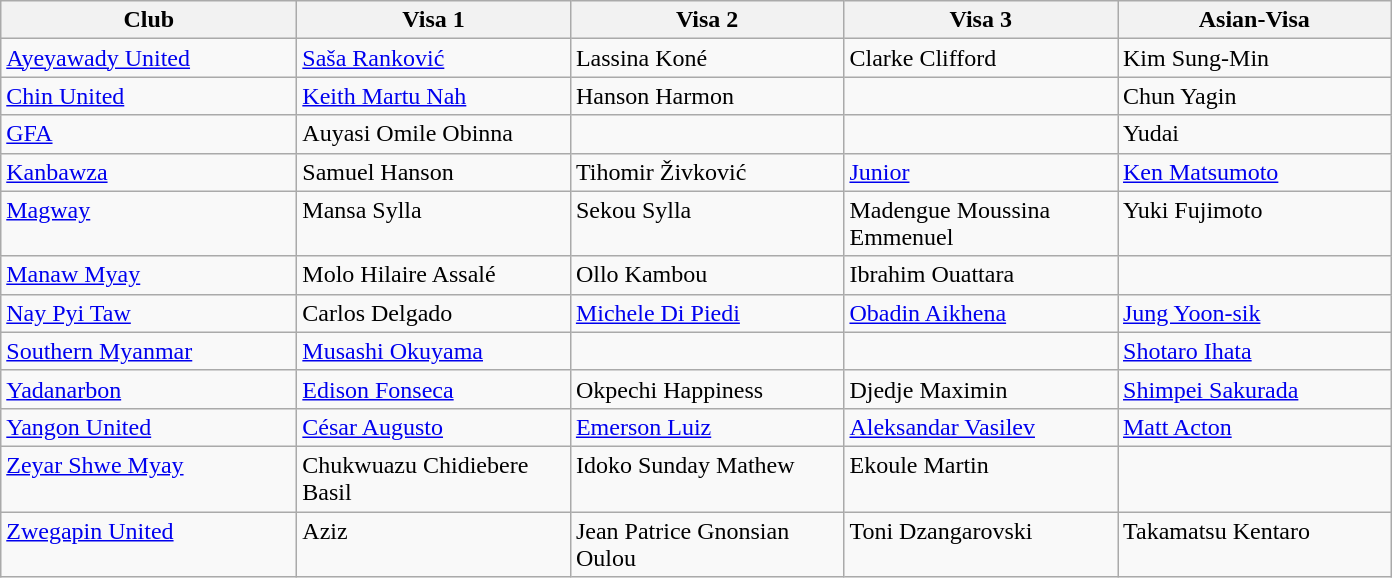<table class="wikitable">
<tr>
<th style="width:190px;">Club</th>
<th style="width:175px;">Visa 1</th>
<th style="width:175px;">Visa 2</th>
<th style="width:175px;">Visa 3</th>
<th style="width:175px;">Asian-Visa</th>
</tr>
<tr style="vertical-align:top;">
<td><a href='#'>Ayeyawady United</a></td>
<td> <a href='#'>Saša Ranković</a></td>
<td> Lassina Koné</td>
<td> Clarke Clifford</td>
<td> Kim Sung-Min</td>
</tr>
<tr style="vertical-align:top;">
<td><a href='#'>Chin United</a></td>
<td> <a href='#'>Keith Martu Nah</a></td>
<td> Hanson Harmon</td>
<td></td>
<td> Chun Yagin</td>
</tr>
<tr style="vertical-align:top;">
<td><a href='#'>GFA</a></td>
<td> Auyasi Omile Obinna</td>
<td></td>
<td></td>
<td> Yudai</td>
</tr>
<tr style="vertical-align:top;">
<td><a href='#'>Kanbawza</a></td>
<td> Samuel Hanson</td>
<td> Tihomir Živković</td>
<td> <a href='#'>Junior</a></td>
<td> <a href='#'>Ken Matsumoto</a></td>
</tr>
<tr style="vertical-align:top;">
<td><a href='#'>Magway</a></td>
<td> Mansa Sylla</td>
<td> Sekou Sylla</td>
<td> Madengue Moussina Emmenuel</td>
<td> Yuki Fujimoto</td>
</tr>
<tr style="vertical-align:top;">
<td><a href='#'>Manaw Myay</a></td>
<td> Molo Hilaire Assalé</td>
<td> Ollo Kambou</td>
<td> Ibrahim Ouattara</td>
<td></td>
</tr>
<tr style="vertical-align:top;">
<td><a href='#'>Nay Pyi Taw</a></td>
<td> Carlos Delgado</td>
<td> <a href='#'>Michele Di Piedi</a></td>
<td> <a href='#'>Obadin Aikhena</a></td>
<td> <a href='#'>Jung Yoon-sik</a></td>
</tr>
<tr style="vertical-align:top;">
<td><a href='#'>Southern Myanmar</a></td>
<td> <a href='#'>Musashi Okuyama</a></td>
<td></td>
<td></td>
<td> <a href='#'>Shotaro Ihata</a></td>
</tr>
<tr style="vertical-align:top;">
<td><a href='#'>Yadanarbon</a></td>
<td> <a href='#'>Edison Fonseca</a></td>
<td> Okpechi Happiness</td>
<td> Djedje Maximin</td>
<td> <a href='#'>Shimpei Sakurada</a></td>
</tr>
<tr style="vertical-align:top;">
<td><a href='#'>Yangon United</a></td>
<td> <a href='#'>César Augusto</a></td>
<td> <a href='#'>Emerson Luiz</a></td>
<td> <a href='#'>Aleksandar Vasilev</a></td>
<td> <a href='#'>Matt Acton</a></td>
</tr>
<tr style="vertical-align:top;">
<td><a href='#'>Zeyar Shwe Myay</a></td>
<td> Chukwuazu Chidiebere Basil</td>
<td> Idoko Sunday Mathew</td>
<td> Ekoule Martin</td>
<td></td>
</tr>
<tr style="vertical-align:top;">
<td><a href='#'>Zwegapin United</a></td>
<td> Aziz</td>
<td> Jean Patrice Gnonsian Oulou</td>
<td> Toni Dzangarovski</td>
<td> Takamatsu Kentaro</td>
</tr>
</table>
